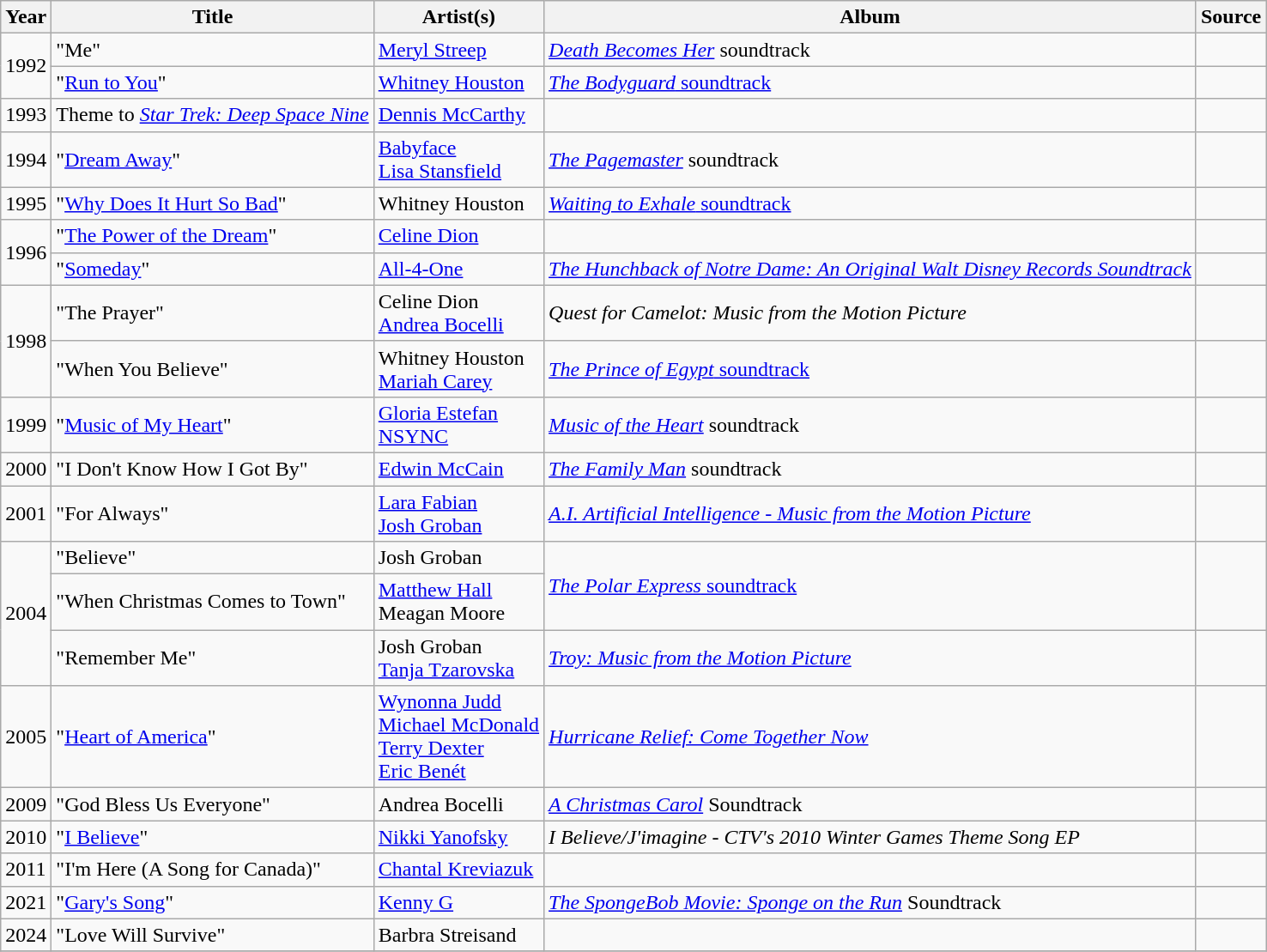<table class="wikitable plainrowheaders">
<tr>
<th scope="col">Year</th>
<th scope="col">Title</th>
<th scope="col">Artist(s)</th>
<th scope="col">Album</th>
<th scope="col" class=unsortable>Source</th>
</tr>
<tr>
<td rowspan="2">1992</td>
<td>"Me"</td>
<td><a href='#'>Meryl Streep</a></td>
<td><em><a href='#'>Death Becomes Her</a></em> soundtrack</td>
<td></td>
</tr>
<tr>
<td>"<a href='#'>Run to You</a>"</td>
<td><a href='#'>Whitney Houston</a></td>
<td><a href='#'><em>The Bodyguard</em> soundtrack</a></td>
<td></td>
</tr>
<tr>
<td>1993</td>
<td>Theme to <em><a href='#'>Star Trek: Deep Space Nine</a></em></td>
<td><a href='#'>Dennis McCarthy</a></td>
<td></td>
<td></td>
</tr>
<tr>
<td>1994</td>
<td>"<a href='#'>Dream Away</a>"</td>
<td><a href='#'>Babyface</a><br> <a href='#'>Lisa Stansfield</a></td>
<td><em><a href='#'>The Pagemaster</a></em> soundtrack</td>
<td></td>
</tr>
<tr>
<td>1995</td>
<td>"<a href='#'>Why Does It Hurt So Bad</a>"</td>
<td>Whitney Houston</td>
<td><a href='#'><em>Waiting to Exhale</em> soundtrack</a></td>
<td></td>
</tr>
<tr>
<td rowspan="2">1996</td>
<td>"<a href='#'>The Power of the Dream</a>"</td>
<td><a href='#'>Celine Dion</a></td>
<td></td>
<td></td>
</tr>
<tr>
<td>"<a href='#'>Someday</a>"</td>
<td><a href='#'>All-4-One</a></td>
<td><em><a href='#'>The Hunchback of Notre Dame: An Original Walt Disney Records Soundtrack</a></em></td>
<td></td>
</tr>
<tr>
<td rowspan="2">1998</td>
<td>"The Prayer"</td>
<td>Celine Dion<br> <a href='#'>Andrea Bocelli</a></td>
<td><em>Quest for Camelot: Music from the Motion Picture</em></td>
<td></td>
</tr>
<tr>
<td>"When You Believe"</td>
<td>Whitney Houston<br> <a href='#'>Mariah Carey</a></td>
<td><a href='#'><em>The Prince of Egypt</em> soundtrack</a></td>
<td></td>
</tr>
<tr>
<td>1999</td>
<td>"<a href='#'>Music of My Heart</a>"</td>
<td><a href='#'>Gloria Estefan</a><br> <a href='#'>NSYNC</a></td>
<td><em><a href='#'>Music of the Heart</a></em> soundtrack</td>
<td></td>
</tr>
<tr>
<td>2000</td>
<td>"I Don't Know How I Got By"</td>
<td><a href='#'>Edwin McCain</a></td>
<td><em><a href='#'>The Family Man</a></em> soundtrack</td>
<td></td>
</tr>
<tr>
<td>2001</td>
<td>"For Always"</td>
<td><a href='#'>Lara Fabian</a><br> <a href='#'>Josh Groban</a></td>
<td><a href='#'><em>A.I. Artificial Intelligence - Music from the Motion Picture</em></a></td>
<td></td>
</tr>
<tr>
<td rowspan="3">2004</td>
<td>"Believe"</td>
<td>Josh Groban</td>
<td rowspan="2"><a href='#'><em>The Polar Express</em> soundtrack</a></td>
<td rowspan="2"></td>
</tr>
<tr>
<td>"When Christmas Comes to Town"</td>
<td><a href='#'>Matthew Hall</a><br> Meagan Moore</td>
</tr>
<tr>
<td>"Remember Me"</td>
<td>Josh Groban<br> <a href='#'>Tanja Tzarovska</a></td>
<td><em><a href='#'>Troy: Music from the Motion Picture</a></em></td>
<td></td>
</tr>
<tr>
<td>2005</td>
<td>"<a href='#'>Heart of America</a>"</td>
<td><a href='#'>Wynonna Judd</a><br> <a href='#'>Michael McDonald</a><br> <a href='#'>Terry Dexter</a><br> <a href='#'>Eric Benét</a></td>
<td><em><a href='#'>Hurricane Relief: Come Together Now</a></em></td>
<td></td>
</tr>
<tr>
<td>2009</td>
<td>"God Bless Us Everyone"</td>
<td>Andrea Bocelli</td>
<td><em><a href='#'>A Christmas Carol</a></em> Soundtrack</td>
<td></td>
</tr>
<tr>
<td>2010</td>
<td>"<a href='#'>I Believe</a>"</td>
<td><a href='#'>Nikki Yanofsky</a></td>
<td><em>I Believe/J'imagine - CTV's 2010 Winter Games Theme Song EP</em></td>
<td></td>
</tr>
<tr>
<td>2011</td>
<td>"I'm Here (A Song for Canada)"</td>
<td><a href='#'>Chantal Kreviazuk</a></td>
<td></td>
<td></td>
</tr>
<tr>
<td>2021</td>
<td>"<a href='#'>Gary's Song</a>"</td>
<td><a href='#'>Kenny G</a></td>
<td><em><a href='#'>The SpongeBob Movie: Sponge on the Run</a></em> Soundtrack</td>
<td></td>
</tr>
<tr>
<td>2024</td>
<td>"Love Will Survive"</td>
<td>Barbra Streisand</td>
<td></td>
<td></td>
</tr>
<tr>
</tr>
</table>
